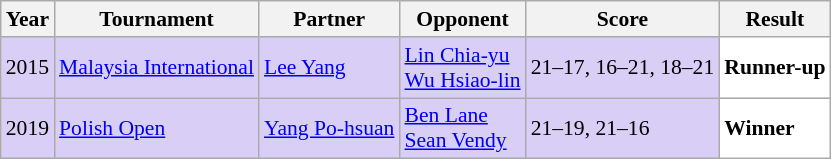<table class="sortable wikitable" style="font-size: 90%;">
<tr>
<th>Year</th>
<th>Tournament</th>
<th>Partner</th>
<th>Opponent</th>
<th>Score</th>
<th>Result</th>
</tr>
<tr style="background:#D8CEF6">
<td align="center">2015</td>
<td align="left"><a href='#'>Malaysia International</a></td>
<td align="left"> <a href='#'>Lee Yang</a></td>
<td align="left"> <a href='#'>Lin Chia-yu</a><br> <a href='#'>Wu Hsiao-lin</a></td>
<td align="left">21–17, 16–21, 18–21</td>
<td style="text-align:left; background:white"> <strong>Runner-up</strong></td>
</tr>
<tr style="background:#D8CEF6">
<td align="center">2019</td>
<td align="left"><a href='#'>Polish Open</a></td>
<td align="left"> <a href='#'>Yang Po-hsuan</a></td>
<td align="left"> <a href='#'>Ben Lane</a><br> <a href='#'>Sean Vendy</a></td>
<td align="left">21–19, 21–16</td>
<td style="text-align:left; background:white"> <strong>Winner</strong></td>
</tr>
</table>
